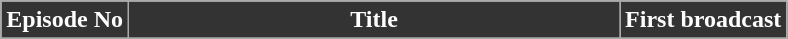<table class="wikitable plainrowheaders" style="background: #FFFFFF;">
<tr>
<th style="background-color:#333333; color:#FFFFFF;">Episode No</th>
<th style="background-color:#333333; color:#FFFFFF; width:20em;">Title</th>
<th style="background-color:#333333; color:#FFFFFF;">First broadcast</th>
</tr>
<tr>
</tr>
</table>
